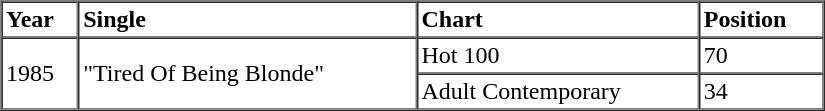<table border=1 cellspacing=0 cellpadding=2 width="550px">
<tr>
<th align="left">Year</th>
<th align="left">Single</th>
<th align="left">Chart</th>
<th align="left">Position</th>
</tr>
<tr>
<td align="left" rowspan="2">1985</td>
<td align="left" rowspan="2">"Tired Of Being Blonde"</td>
<td align="left">Hot 100</td>
<td align="left">70</td>
</tr>
<tr>
<td align="left">Adult Contemporary</td>
<td align="left">34</td>
</tr>
<tr>
</tr>
</table>
